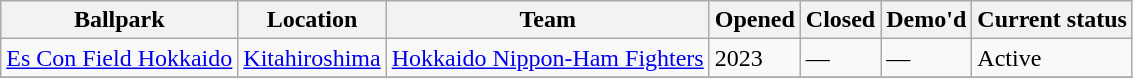<table class="wikitable">
<tr>
<th>Ballpark</th>
<th>Location</th>
<th>Team</th>
<th>Opened</th>
<th>Closed</th>
<th>Demo'd</th>
<th>Current status</th>
</tr>
<tr>
<td><a href='#'>Es Con Field Hokkaido</a> </td>
<td><a href='#'>Kitahiroshima</a></td>
<td><a href='#'>Hokkaido Nippon-Ham Fighters</a></td>
<td>2023</td>
<td>—</td>
<td>—</td>
<td>Active</td>
</tr>
<tr>
</tr>
</table>
